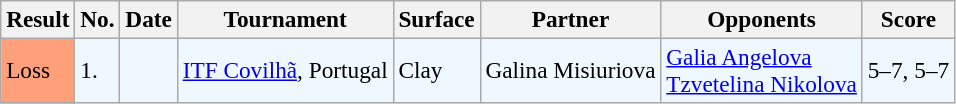<table class="sortable wikitable" style=font-size:97%>
<tr>
<th>Result</th>
<th>No.</th>
<th>Date</th>
<th>Tournament</th>
<th>Surface</th>
<th>Partner</th>
<th>Opponents</th>
<th>Score</th>
</tr>
<tr style="background:#f0f8ff;">
<td style="background:#ffa07a;">Loss</td>
<td>1.</td>
<td></td>
<td style="background:#f0f8ff;"><a href='#'>ITF Covilhã</a>, Portugal</td>
<td>Clay</td>
<td> Galina Misiuriova</td>
<td> <a href='#'>Galia Angelova</a> <br>  <a href='#'>Tzvetelina Nikolova</a></td>
<td>5–7, 5–7</td>
</tr>
</table>
